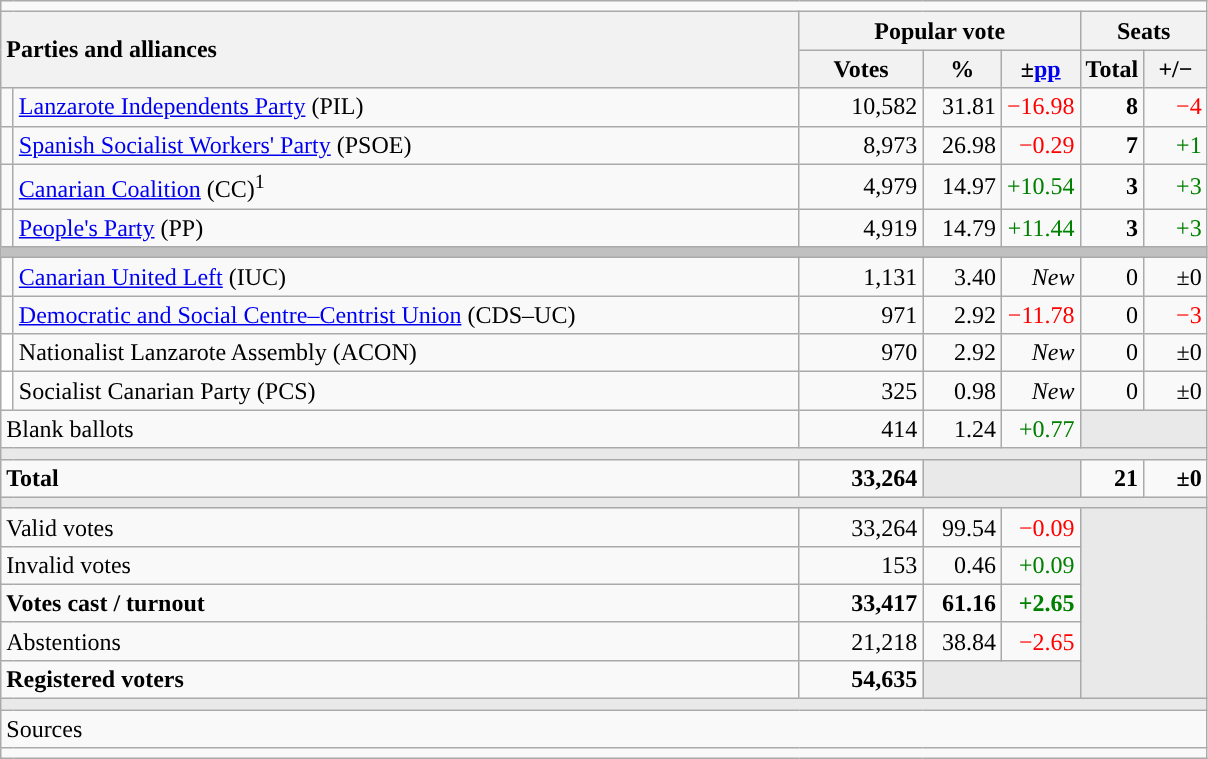<table class="wikitable" style="text-align:right;">
<tr>
<td colspan="7"></td>
</tr>
<tr>
<th style="text-align:left;" rowspan="2" colspan="2" width="525">Parties and alliances</th>
<th colspan="3">Popular vote</th>
<th colspan="2">Seats</th>
</tr>
<tr>
<th width="75">Votes</th>
<th width="45">%</th>
<th width="45">±<a href='#'>pp</a></th>
<th width="35">Total</th>
<th width="35">+/−</th>
</tr>
<tr>
<td width="1" style="color:inherit;background:"></td>
<td align="left"><a href='#'>Lanzarote Independents Party</a> (PIL)</td>
<td>10,582</td>
<td>31.81</td>
<td style="color:red;">−16.98</td>
<td><strong>8</strong></td>
<td style="color:red;">−4</td>
</tr>
<tr>
<td style="color:inherit;background:"></td>
<td align="left"><a href='#'>Spanish Socialist Workers' Party</a> (PSOE)</td>
<td>8,973</td>
<td>26.98</td>
<td style="color:red;">−0.29</td>
<td><strong>7</strong></td>
<td style="color:green;">+1</td>
</tr>
<tr>
<td style="color:inherit;background:"></td>
<td align="left"><a href='#'>Canarian Coalition</a> (CC)<sup>1</sup></td>
<td>4,979</td>
<td>14.97</td>
<td style="color:green;">+10.54</td>
<td><strong>3</strong></td>
<td style="color:green;">+3</td>
</tr>
<tr>
<td style="color:inherit;background:"></td>
<td align="left"><a href='#'>People's Party</a> (PP)</td>
<td>4,919</td>
<td>14.79</td>
<td style="color:green;">+11.44</td>
<td><strong>3</strong></td>
<td style="color:green;">+3</td>
</tr>
<tr>
<td colspan="7" bgcolor="#C0C0C0"></td>
</tr>
<tr>
<td style="color:inherit;background:"></td>
<td align="left"><a href='#'>Canarian United Left</a> (IUC)</td>
<td>1,131</td>
<td>3.40</td>
<td><em>New</em></td>
<td>0</td>
<td>±0</td>
</tr>
<tr>
<td style="color:inherit;background:"></td>
<td align="left"><a href='#'>Democratic and Social Centre–Centrist Union</a> (CDS–UC)</td>
<td>971</td>
<td>2.92</td>
<td style="color:red;">−11.78</td>
<td>0</td>
<td style="color:red;">−3</td>
</tr>
<tr>
<td bgcolor="white"></td>
<td align="left">Nationalist Lanzarote Assembly (ACON)</td>
<td>970</td>
<td>2.92</td>
<td><em>New</em></td>
<td>0</td>
<td>±0</td>
</tr>
<tr>
<td bgcolor="white"></td>
<td align="left">Socialist Canarian Party (PCS)</td>
<td>325</td>
<td>0.98</td>
<td><em>New</em></td>
<td>0</td>
<td>±0</td>
</tr>
<tr>
<td align="left" colspan="2">Blank ballots</td>
<td>414</td>
<td>1.24</td>
<td style="color:green;">+0.77</td>
<td bgcolor="#E9E9E9" colspan="2"></td>
</tr>
<tr>
<td colspan="7" bgcolor="#E9E9E9"></td>
</tr>
<tr style="font-weight:bold;">
<td align="left" colspan="2">Total</td>
<td>33,264</td>
<td bgcolor="#E9E9E9" colspan="2"></td>
<td>21</td>
<td>±0</td>
</tr>
<tr>
<td colspan="7" bgcolor="#E9E9E9"></td>
</tr>
<tr>
<td align="left" colspan="2">Valid votes</td>
<td>33,264</td>
<td>99.54</td>
<td style="color:red;">−0.09</td>
<td bgcolor="#E9E9E9" colspan="2" rowspan="5"></td>
</tr>
<tr>
<td align="left" colspan="2">Invalid votes</td>
<td>153</td>
<td>0.46</td>
<td style="color:green;">+0.09</td>
</tr>
<tr style="font-weight:bold;">
<td align="left" colspan="2">Votes cast / turnout</td>
<td>33,417</td>
<td>61.16</td>
<td style="color:green;">+2.65</td>
</tr>
<tr>
<td align="left" colspan="2">Abstentions</td>
<td>21,218</td>
<td>38.84</td>
<td style="color:red;">−2.65</td>
</tr>
<tr style="font-weight:bold;">
<td align="left" colspan="2">Registered voters</td>
<td>54,635</td>
<td bgcolor="#E9E9E9" colspan="2"></td>
</tr>
<tr>
<td colspan="7" bgcolor="#E9E9E9"></td>
</tr>
<tr>
<td align="left" colspan="7">Sources</td>
</tr>
<tr>
<td colspan="7" style="text-align:left; max-width:790px;"></td>
</tr>
</table>
